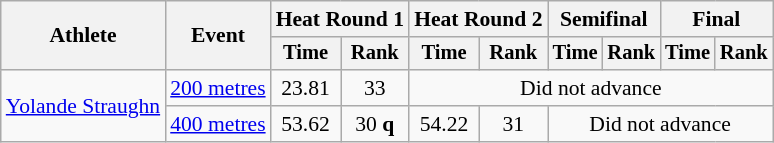<table class=wikitable style="font-size:90%; text-align:center">
<tr>
<th rowspan=2>Athlete</th>
<th rowspan=2>Event</th>
<th colspan=2>Heat Round 1</th>
<th colspan=2>Heat Round 2</th>
<th colspan=2>Semifinal</th>
<th colspan=2>Final</th>
</tr>
<tr style=font-size:95%>
<th>Time</th>
<th>Rank</th>
<th>Time</th>
<th>Rank</th>
<th>Time</th>
<th>Rank</th>
<th>Time</th>
<th>Rank</th>
</tr>
<tr align=center>
<td align=left rowspan=2><a href='#'>Yolande Straughn</a></td>
<td align=left><a href='#'>200 metres</a></td>
<td>23.81</td>
<td>33</td>
<td colspan=6>Did not advance</td>
</tr>
<tr align=center>
<td align=left><a href='#'>400 metres</a></td>
<td>53.62</td>
<td>30 <strong>q</strong></td>
<td>54.22</td>
<td>31</td>
<td colspan=4>Did not advance</td>
</tr>
</table>
